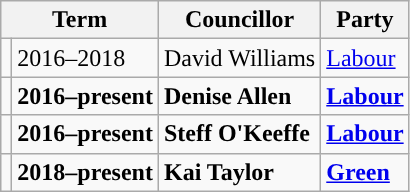<table class="wikitable">
<tr>
<th colspan=2>Term</th>
<th>Councillor</th>
<th>Party</th>
</tr>
<tr>
<td style="background-color: "></td>
<td>2016–2018</td>
<td>David Williams </td>
<td><a href='#'>Labour</a></td>
</tr>
<tr>
<td style="background-color: "></td>
<td><strong>2016–present</strong></td>
<td><strong>Denise Allen</strong> </td>
<td><strong><a href='#'>Labour</a></strong></td>
</tr>
<tr>
<td style="background-color: "></td>
<td><strong>2016–present</strong></td>
<td><strong>Steff O'Keeffe</strong> </td>
<td><strong><a href='#'>Labour</a></strong></td>
</tr>
<tr>
<td style="background-color: "></td>
<td><strong>2018–present</strong></td>
<td><strong>Kai Taylor</strong> </td>
<td><strong><a href='#'>Green</a></strong></td>
</tr>
</table>
